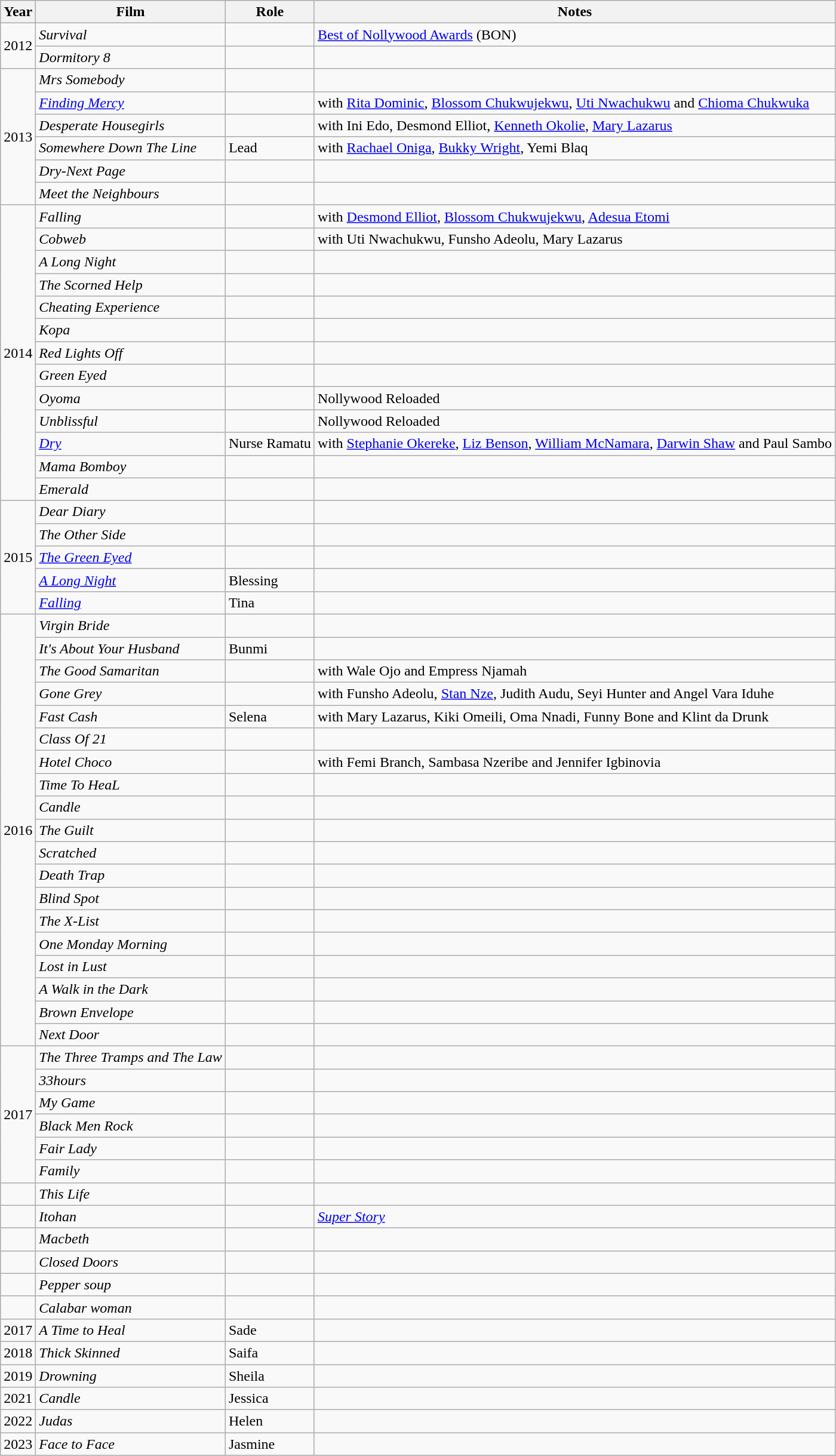<table class="wikitable">
<tr>
<th>Year</th>
<th>Film</th>
<th>Role</th>
<th>Notes</th>
</tr>
<tr>
<td rowspan="2">2012</td>
<td><em>Survival</em></td>
<td></td>
<td><a href='#'>Best of Nollywood Awards</a> (BON)</td>
</tr>
<tr>
<td><em>Dormitory 8</em></td>
<td></td>
<td></td>
</tr>
<tr>
<td rowspan="6">2013</td>
<td><em>Mrs Somebody</em></td>
<td></td>
<td></td>
</tr>
<tr>
<td><em><a href='#'>Finding Mercy</a></em></td>
<td></td>
<td>with <a href='#'>Rita Dominic</a>, <a href='#'>Blossom Chukwujekwu</a>, <a href='#'>Uti Nwachukwu</a> and <a href='#'>Chioma Chukwuka</a></td>
</tr>
<tr>
<td><em>Desperate Housegirls</em></td>
<td></td>
<td>with Ini Edo, Desmond Elliot, <a href='#'>Kenneth Okolie</a>, <a href='#'>Mary Lazarus</a></td>
</tr>
<tr>
<td><em>Somewhere Down The Line</em></td>
<td>Lead</td>
<td>with <a href='#'>Rachael Oniga</a>, <a href='#'>Bukky Wright</a>, Yemi Blaq</td>
</tr>
<tr>
<td><em>Dry-Next Page</em></td>
<td></td>
<td></td>
</tr>
<tr>
<td><em>Meet the Neighbours</em></td>
<td></td>
<td></td>
</tr>
<tr>
<td rowspan="13">2014</td>
<td><em>Falling</em></td>
<td></td>
<td>with <a href='#'>Desmond Elliot</a>, <a href='#'>Blossom Chukwujekwu</a>, <a href='#'>Adesua Etomi</a></td>
</tr>
<tr>
<td><em>Cobweb</em></td>
<td></td>
<td>with Uti Nwachukwu, Funsho Adeolu, Mary Lazarus</td>
</tr>
<tr>
<td><em>A Long Night</em></td>
<td></td>
<td></td>
</tr>
<tr>
<td><em>The Scorned Help</em></td>
<td></td>
<td></td>
</tr>
<tr>
<td><em>Cheating Experience</em></td>
<td></td>
<td></td>
</tr>
<tr>
<td><em>Kopa</em></td>
<td></td>
<td></td>
</tr>
<tr>
<td><em>Red Lights Off</em></td>
<td></td>
<td></td>
</tr>
<tr>
<td><em>Green Eyed</em></td>
<td></td>
<td></td>
</tr>
<tr>
<td><em>Oyoma</em></td>
<td></td>
<td>Nollywood Reloaded</td>
</tr>
<tr>
<td><em>Unblissful</em></td>
<td></td>
<td>Nollywood Reloaded</td>
</tr>
<tr>
<td><em><a href='#'>Dry</a></em></td>
<td>Nurse Ramatu</td>
<td>with <a href='#'>Stephanie Okereke</a>, <a href='#'>Liz Benson</a>, <a href='#'>William McNamara</a>, <a href='#'>Darwin Shaw</a> and Paul Sambo</td>
</tr>
<tr>
<td><em>Mama Bomboy</em></td>
<td></td>
<td></td>
</tr>
<tr>
<td><em>Emerald</em></td>
<td></td>
<td></td>
</tr>
<tr>
<td rowspan="5">2015</td>
<td><em>Dear Diary</em></td>
<td></td>
<td></td>
</tr>
<tr>
<td><em>The Other Side</em></td>
<td></td>
<td></td>
</tr>
<tr>
<td><em><a href='#'>The Green Eyed</a></em></td>
<td></td>
<td></td>
</tr>
<tr>
<td><em><a href='#'>A Long Night</a></em></td>
<td>Blessing</td>
<td></td>
</tr>
<tr>
<td><a href='#'><em>Falling</em></a></td>
<td>Tina</td>
<td></td>
</tr>
<tr>
<td rowspan="19">2016</td>
<td><em>Virgin Bride</em></td>
<td></td>
<td></td>
</tr>
<tr>
<td><em>It's About Your Husband</em></td>
<td>Bunmi</td>
<td></td>
</tr>
<tr>
<td><em>The Good Samaritan</em></td>
<td></td>
<td>with Wale Ojo and Empress Njamah</td>
</tr>
<tr>
<td><em>Gone Grey</em></td>
<td></td>
<td>with Funsho Adeolu, <a href='#'>Stan Nze</a>, Judith Audu, Seyi Hunter and Angel Vara Iduhe</td>
</tr>
<tr>
<td><em>Fast Cash</em></td>
<td>Selena</td>
<td>with Mary Lazarus, Kiki Omeili, Oma Nnadi, Funny Bone and Klint da Drunk</td>
</tr>
<tr>
<td><em>Class Of 21</em></td>
<td></td>
<td></td>
</tr>
<tr>
<td><em>Hotel Choco</em></td>
<td></td>
<td>with Femi Branch, Sambasa Nzeribe and Jennifer Igbinovia</td>
</tr>
<tr>
<td><em>Time To HeaL</em></td>
<td></td>
<td></td>
</tr>
<tr>
<td><em>Candle</em></td>
<td></td>
<td></td>
</tr>
<tr>
<td><em>The Guilt</em></td>
<td></td>
<td></td>
</tr>
<tr>
<td><em>Scratched</em></td>
<td></td>
<td></td>
</tr>
<tr>
<td><em>Death Trap</em></td>
<td></td>
<td></td>
</tr>
<tr>
<td><em>Blind Spot</em></td>
<td></td>
<td></td>
</tr>
<tr>
<td><em>The X-List</em></td>
<td></td>
<td></td>
</tr>
<tr>
<td><em>One Monday Morning</em></td>
<td></td>
<td></td>
</tr>
<tr>
<td><em>Lost in Lust</em></td>
<td></td>
<td></td>
</tr>
<tr>
<td><em>A Walk in the Dark</em></td>
<td></td>
<td></td>
</tr>
<tr>
<td><em>Brown Envelope</em></td>
<td></td>
<td></td>
</tr>
<tr>
<td><em>Next Door</em></td>
<td></td>
<td></td>
</tr>
<tr>
<td rowspan="6">2017</td>
<td><em>The Three Tramps and The Law</em></td>
<td></td>
<td></td>
</tr>
<tr>
<td><em>33hours</em></td>
<td></td>
<td></td>
</tr>
<tr>
<td><em>My Game</em></td>
<td></td>
<td></td>
</tr>
<tr>
<td><em>Black Men Rock</em></td>
<td></td>
<td></td>
</tr>
<tr>
<td><em>Fair Lady</em></td>
<td></td>
<td></td>
</tr>
<tr>
<td><em>Family</em></td>
<td></td>
<td></td>
</tr>
<tr>
<td></td>
<td><em>This Life</em></td>
<td></td>
<td></td>
</tr>
<tr>
<td></td>
<td><em>Itohan</em></td>
<td></td>
<td><em><a href='#'>Super Story</a></em></td>
</tr>
<tr>
<td></td>
<td><em>Macbeth</em></td>
<td></td>
<td></td>
</tr>
<tr>
<td></td>
<td><em>Closed Doors</em></td>
<td></td>
<td></td>
</tr>
<tr>
<td></td>
<td><em>Pepper soup</em></td>
<td></td>
<td></td>
</tr>
<tr>
<td></td>
<td><em>Calabar woman</em></td>
<td></td>
<td></td>
</tr>
<tr>
<td>2017</td>
<td><em>A Time to Heal</em></td>
<td>Sade</td>
<td></td>
</tr>
<tr>
<td>2018</td>
<td><em>Thick Skinned</em></td>
<td>Saifa</td>
<td></td>
</tr>
<tr>
<td>2019</td>
<td><em>Drowning</em></td>
<td>Sheila</td>
<td></td>
</tr>
<tr>
<td>2021</td>
<td><em>Candle</em></td>
<td>Jessica</td>
<td></td>
</tr>
<tr>
<td>2022</td>
<td><em>Judas</em></td>
<td>Helen</td>
<td></td>
</tr>
<tr>
<td>2023</td>
<td><em>Face to Face</em></td>
<td>Jasmine</td>
<td></td>
</tr>
</table>
